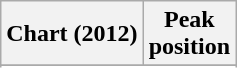<table class="wikitable sortable plainrowheaders" style="text-align:center">
<tr>
<th scope="col">Chart (2012)</th>
<th scope="col">Peak<br>position</th>
</tr>
<tr>
</tr>
<tr>
</tr>
<tr>
</tr>
<tr>
</tr>
<tr>
</tr>
<tr>
</tr>
<tr>
</tr>
<tr>
</tr>
<tr>
</tr>
<tr>
</tr>
<tr>
</tr>
</table>
